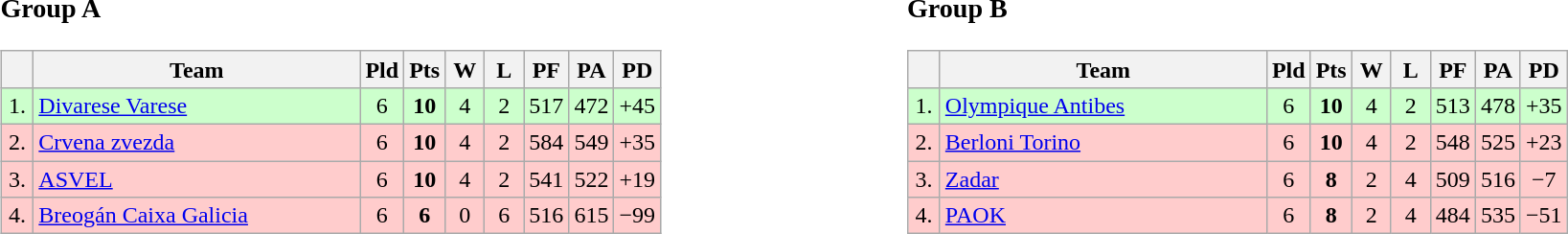<table>
<tr>
<td style="vertical-align:top; width:33%;"><br><h3>Group A</h3><table class="wikitable" style="text-align:center">
<tr>
<th width=15></th>
<th width=220>Team</th>
<th width=20>Pld</th>
<th width=20>Pts</th>
<th width=20>W</th>
<th width=20>L</th>
<th width=20>PF</th>
<th width=20>PA</th>
<th width=20>PD</th>
</tr>
<tr style="background: #ccffcc;">
<td>1.</td>
<td align=left> <a href='#'>Divarese Varese</a></td>
<td>6</td>
<td><strong>10</strong></td>
<td>4</td>
<td>2</td>
<td>517</td>
<td>472</td>
<td>+45</td>
</tr>
<tr style="background: #ffcccc;">
<td>2.</td>
<td align=left> <a href='#'>Crvena zvezda</a></td>
<td>6</td>
<td><strong>10</strong></td>
<td>4</td>
<td>2</td>
<td>584</td>
<td>549</td>
<td>+35</td>
</tr>
<tr style="background: #ffcccc;">
<td>3.</td>
<td align=left> <a href='#'>ASVEL</a></td>
<td>6</td>
<td><strong>10</strong></td>
<td>4</td>
<td>2</td>
<td>541</td>
<td>522</td>
<td>+19</td>
</tr>
<tr style="background: #ffcccc;">
<td>4.</td>
<td align=left> <a href='#'>Breogán Caixa Galicia</a></td>
<td>6</td>
<td><strong>6</strong></td>
<td>0</td>
<td>6</td>
<td>516</td>
<td>615</td>
<td>−99</td>
</tr>
</table>
</td>
<td style="vertical-align:top; width:33%;"><br><h3>Group B</h3><table class="wikitable" style="text-align:center">
<tr>
<th width=15></th>
<th width=220>Team</th>
<th width=20>Pld</th>
<th width=20>Pts</th>
<th width=20>W</th>
<th width=20>L</th>
<th width=20>PF</th>
<th width=20>PA</th>
<th width=20>PD</th>
</tr>
<tr style="background: #ccffcc;">
<td>1.</td>
<td align=left> <a href='#'>Olympique Antibes</a></td>
<td>6</td>
<td><strong>10</strong></td>
<td>4</td>
<td>2</td>
<td>513</td>
<td>478</td>
<td>+35</td>
</tr>
<tr style="background: #ffcccc;">
<td>2.</td>
<td align=left> <a href='#'>Berloni Torino</a></td>
<td>6</td>
<td><strong>10</strong></td>
<td>4</td>
<td>2</td>
<td>548</td>
<td>525</td>
<td>+23</td>
</tr>
<tr style="background: #ffcccc;">
<td>3.</td>
<td align=left> <a href='#'>Zadar</a></td>
<td>6</td>
<td><strong>8</strong></td>
<td>2</td>
<td>4</td>
<td>509</td>
<td>516</td>
<td>−7</td>
</tr>
<tr style="background: #ffcccc;">
<td>4.</td>
<td align=left> <a href='#'>PAOK</a></td>
<td>6</td>
<td><strong>8</strong></td>
<td>2</td>
<td>4</td>
<td>484</td>
<td>535</td>
<td>−51</td>
</tr>
</table>
</td>
</tr>
</table>
